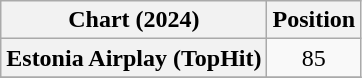<table class="wikitable plainrowheaders" style="text-align:center">
<tr>
<th scope="col">Chart (2024)</th>
<th scope="col">Position</th>
</tr>
<tr>
<th scope="row">Estonia Airplay (TopHit)</th>
<td>85</td>
</tr>
<tr>
</tr>
</table>
